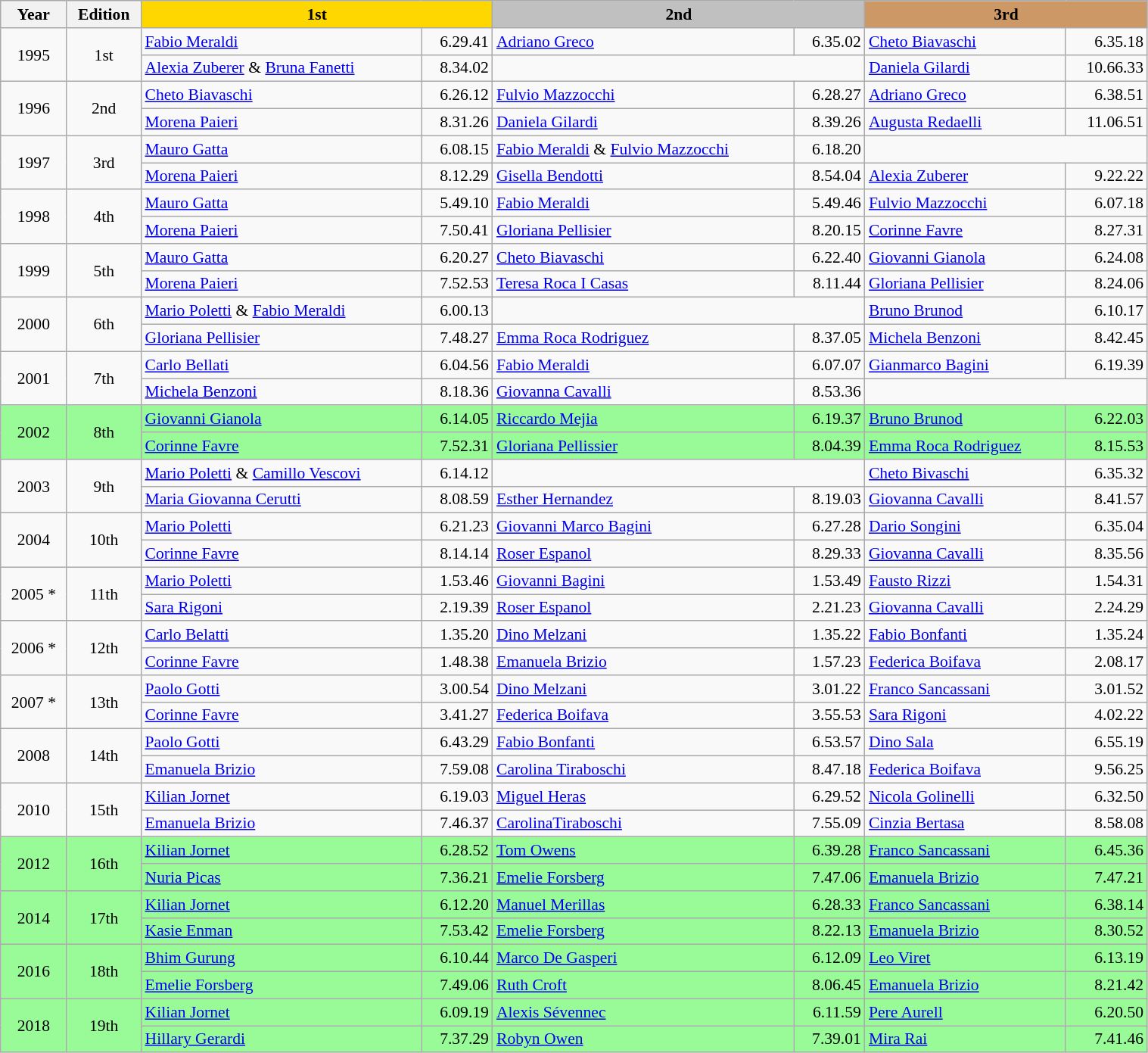<table class="wikitable" width=80% style="font-size:90%; text-align:left;">
<tr>
<th>Year</th>
<th>Edition</th>
<th style="width:170px; background:gold" colspan=2>1st</th>
<th style="width:170px; background:silver" colspan=2>2nd</th>
<th style="width:170px; background:#cc9966" colspan=2>3rd</th>
</tr>
<tr>
<td align=center rowspan=2>1995</td>
<td align=center rowspan=2>1st</td>
<td><a href='#'>Fabio Meraldi</a></td>
<td align=right>6.29.41</td>
<td><a href='#'>Adriano Greco</a></td>
<td align=right>6.35.02</td>
<td><a href='#'>Cheto Biavaschi</a></td>
<td align=right>6.35.18</td>
</tr>
<tr>
<td><a href='#'>Alexia Zuberer</a> & <a href='#'>Bruna Fanetti</a></td>
<td align=right>8.34.02</td>
<td colspan=2></td>
<td><a href='#'>Daniela Gilardi</a></td>
<td align=right>10.66.33</td>
</tr>
<tr>
<td align=center rowspan=2>1996</td>
<td align=center rowspan=2>2nd</td>
<td><a href='#'>Cheto Biavaschi</a></td>
<td align=right>6.26.12</td>
<td><a href='#'>Fulvio Mazzocchi</a></td>
<td align=right>6.28.27</td>
<td><a href='#'>Adriano Greco</a></td>
<td align=right>6.38.51</td>
</tr>
<tr>
<td><a href='#'>Morena Paieri</a></td>
<td align=right>8.31.26</td>
<td><a href='#'>Daniela Gilardi</a></td>
<td align=right>8.39.26</td>
<td><a href='#'>Augusta Redaelli</a></td>
<td align=right>11.06.51</td>
</tr>
<tr>
<td align=center rowspan=2>1997</td>
<td align=center rowspan=2>3rd</td>
<td><a href='#'>Mauro Gatta</a></td>
<td align=right>6.08.15</td>
<td><a href='#'>Fabio Meraldi</a> & <a href='#'>Fulvio Mazzocchi</a></td>
<td align=right>6.18.20</td>
<td colspan=2></td>
</tr>
<tr>
<td><a href='#'>Morena Paieri</a></td>
<td align=right>8.12.29</td>
<td><a href='#'>Gisella Bendotti</a></td>
<td align=right>8.54.04</td>
<td><a href='#'>Alexia Zuberer</a></td>
<td align=right>9.22.22</td>
</tr>
<tr>
<td align=center rowspan=2>1998</td>
<td align=center rowspan=2>4th</td>
<td><a href='#'>Mauro Gatta</a></td>
<td align=right>5.49.10</td>
<td><a href='#'>Fabio Meraldi</a></td>
<td align=right>5.49.46</td>
<td><a href='#'>Fulvio Mazzocchi</a></td>
<td align=right>6.07.18</td>
</tr>
<tr>
<td><a href='#'>Morena Paieri</a></td>
<td align=right>7.50.41</td>
<td><a href='#'>Gloriana Pellisier</a></td>
<td align=right>8.20.15</td>
<td><a href='#'>Corinne Favre</a></td>
<td align=right>8.27.31</td>
</tr>
<tr>
<td align=center rowspan=2>1999</td>
<td align=center rowspan=2>5th</td>
<td><a href='#'>Mauro Gatta</a></td>
<td align=right>6.20.27</td>
<td><a href='#'>Cheto Biavaschi</a></td>
<td align=right>6.22.40</td>
<td><a href='#'>Giovanni Gianola</a></td>
<td align=right>6.24.08</td>
</tr>
<tr>
<td><a href='#'>Morena Paieri</a></td>
<td align=right>7.52.53</td>
<td><a href='#'>Teresa Roca I Casas</a></td>
<td align=right>8.11.44</td>
<td><a href='#'>Gloriana Pellisier</a></td>
<td align=right>8.24.06</td>
</tr>
<tr>
<td align=center rowspan=2>2000</td>
<td align=center rowspan=2>6th</td>
<td><a href='#'>Mario Poletti</a> & <a href='#'>Fabio Meraldi</a></td>
<td align=right>6.00.13</td>
<td colspan=2></td>
<td><a href='#'>Bruno Brunod</a></td>
<td align=right>6.10.17</td>
</tr>
<tr>
<td><a href='#'>Gloriana Pellisier</a></td>
<td align=right>7.48.27</td>
<td><a href='#'>Emma Roca Rodriguez</a></td>
<td align=right>8.37.05</td>
<td><a href='#'>Michela Benzoni</a></td>
<td align=right>8.42.45</td>
</tr>
<tr>
<td align=center rowspan=2>2001</td>
<td align=center rowspan=2>7th</td>
<td><a href='#'>Carlo Bellati</a></td>
<td align=right>6.04.56</td>
<td><a href='#'>Fabio Meraldi</a></td>
<td align=right>6.07.07</td>
<td><a href='#'>Gianmarco Bagini</a></td>
<td align=right>6.19.39</td>
</tr>
<tr>
<td><a href='#'>Michela Benzoni</a></td>
<td align=right>8.18.36</td>
<td><a href='#'>Giovanna Cavalli</a></td>
<td align=right>8.53.36</td>
<td colspan=2></td>
</tr>
<tr bgcolor=palegreen>
<td align=center rowspan=2>2002</td>
<td align=center rowspan=2>8th</td>
<td><a href='#'>Giovanni Gianola</a></td>
<td align=right>6.14.05</td>
<td><a href='#'>Riccardo Mejia</a></td>
<td align=right>6.19.37</td>
<td><a href='#'>Bruno Brunod</a></td>
<td align=right>6.22.03</td>
</tr>
<tr bgcolor=palegreen>
<td><a href='#'>Corinne Favre</a></td>
<td align=right>7.52.31</td>
<td><a href='#'>Gloriana Pellissier</a></td>
<td align=right>8.04.39</td>
<td><a href='#'>Emma Roca Rodriguez</a></td>
<td align=right>8.15.53</td>
</tr>
<tr>
<td align=center rowspan=2>2003</td>
<td align=center rowspan=2>9th</td>
<td><a href='#'>Mario Poletti</a> & <a href='#'>Camillo Vescovi</a></td>
<td align=right>6.14.12</td>
<td colspan=2></td>
<td><a href='#'>Cheto Bivaschi</a></td>
<td align=right>6.35.32</td>
</tr>
<tr>
<td><a href='#'>Maria Giovanna Cerutti</a></td>
<td align=right>8.08.59</td>
<td><a href='#'>Esther Hernandez</a></td>
<td align=right>8.19.03</td>
<td><a href='#'>Giovanna Cavalli</a></td>
<td align=right>8.41.57</td>
</tr>
<tr>
<td align=center rowspan=2>2004</td>
<td align=center rowspan=2>10th</td>
<td><a href='#'>Mario Poletti</a></td>
<td align=right>6.21.23</td>
<td><a href='#'>Giovanni Marco Bagini</a></td>
<td align=right>6.27.28</td>
<td><a href='#'>Dario Songini</a></td>
<td align=right>6.35.04</td>
</tr>
<tr>
<td><a href='#'>Corinne Favre</a></td>
<td align=right>8.14.14</td>
<td><a href='#'>Roser Espanol</a></td>
<td align=right>8.29.33</td>
<td><a href='#'>Giovanna Cavalli</a></td>
<td align=right>8.35.56</td>
</tr>
<tr>
<td align=center rowspan=2>2005 *</td>
<td align=center rowspan=2>11th</td>
<td><a href='#'>Mario Poletti</a></td>
<td align=right>1.53.46</td>
<td><a href='#'>Giovanni Bagini</a></td>
<td align=right>1.53.49</td>
<td><a href='#'>Fausto Rizzi</a></td>
<td align=right>1.54.31</td>
</tr>
<tr>
<td><a href='#'>Sara Rigoni</a></td>
<td align=right>2.19.39</td>
<td><a href='#'>Roser Espanol</a></td>
<td align=right>2.21.23</td>
<td><a href='#'>Giovanna Cavalli</a></td>
<td align=right>2.24.29</td>
</tr>
<tr>
<td align=center rowspan=2>2006 *</td>
<td align=center rowspan=2>12th</td>
<td><a href='#'>Carlo Belatti</a></td>
<td align=right>1.35.20</td>
<td><a href='#'>Dino Melzani</a></td>
<td align=right>1.35.22</td>
<td><a href='#'>Fabio Bonfanti</a></td>
<td align=right>1.35.24</td>
</tr>
<tr>
<td><a href='#'>Corinne Favre</a></td>
<td align=right>1.48.38</td>
<td><a href='#'>Emanuela Brizio</a></td>
<td align=right>1.57.23</td>
<td><a href='#'>Federica Boifava</a></td>
<td align=right>2.08.17</td>
</tr>
<tr>
<td align=center rowspan=2>2007 *</td>
<td align=center rowspan=2>13th</td>
<td><a href='#'>Paolo Gotti</a></td>
<td align=right>3.00.54</td>
<td><a href='#'>Dino Melzani</a></td>
<td align=right>3.01.22</td>
<td><a href='#'>Franco Sancassani</a></td>
<td align=right>3.01.52</td>
</tr>
<tr>
<td><a href='#'>Corinne Favre</a></td>
<td align=right>3.41.27</td>
<td><a href='#'>Federica Boifava</a></td>
<td align=right>3.55.53</td>
<td><a href='#'>Sara Rigoni</a></td>
<td align=right>4.02.22</td>
</tr>
<tr>
<td align=center rowspan=2>2008</td>
<td align=center rowspan=2>14th</td>
<td><a href='#'>Paolo Gotti</a></td>
<td align=right>6.43.29</td>
<td><a href='#'>Fabio Bonfanti</a></td>
<td align=right>6.53.57</td>
<td><a href='#'>Dino Sala</a></td>
<td align=right>6.55.19</td>
</tr>
<tr>
<td><a href='#'>Emanuela Brizio</a></td>
<td align=right>7.59.08</td>
<td><a href='#'>Carolina Tiraboschi</a></td>
<td align=right>8.47.18</td>
<td><a href='#'>Federica Boifava</a></td>
<td align=right>9.56.25</td>
</tr>
<tr>
<td align=center rowspan=2>2010</td>
<td align=center rowspan=2>15th</td>
<td><a href='#'>Kilian Jornet</a></td>
<td align=right>6.19.03</td>
<td><a href='#'>Miguel Heras</a></td>
<td align=right>6.29.52</td>
<td><a href='#'>Nicola Golinelli</a></td>
<td align=right>6.32.50</td>
</tr>
<tr>
<td><a href='#'>Emanuela Brizio</a></td>
<td align=right>7.46.37</td>
<td><a href='#'>CarolinaTiraboschi</a></td>
<td align=right>7.55.09</td>
<td><a href='#'>Cinzia Bertasa</a></td>
<td align=right>8.58.08</td>
</tr>
<tr bgcolor=palegreen>
<td align=center rowspan=2>2012</td>
<td align=center rowspan=2>16th</td>
<td><a href='#'>Kilian Jornet</a></td>
<td align=right>6.28.52</td>
<td><a href='#'>Tom Owens</a></td>
<td align=right>6.39.28</td>
<td><a href='#'>Franco Sancassani</a></td>
<td align=right>6.45.36</td>
</tr>
<tr bgcolor=palegreen>
<td><a href='#'>Nuria Picas</a></td>
<td align=right>7.36.21</td>
<td><a href='#'>Emelie Forsberg</a></td>
<td align=right>7.47.06</td>
<td><a href='#'>Emanuela Brizio</a></td>
<td align=right>7.47.21</td>
</tr>
<tr bgcolor=palegreen>
<td align=center rowspan=2>2014</td>
<td align=center rowspan=2>17th</td>
<td><a href='#'>Kilian Jornet</a></td>
<td align=right>6.12.20</td>
<td><a href='#'>Manuel Merillas</a></td>
<td align=right>6.28.33</td>
<td><a href='#'>Franco Sancassani</a></td>
<td align=right>6.38.14</td>
</tr>
<tr bgcolor=palegreen>
<td><a href='#'>Kasie Enman</a></td>
<td align=right>7.53.42</td>
<td><a href='#'>Emelie Forsberg</a></td>
<td align=right>8.22.13</td>
<td><a href='#'>Emanuela Brizio</a></td>
<td align=right>8.30.52</td>
</tr>
<tr bgcolor=palegreen>
<td align=center rowspan=2>2016</td>
<td align=center rowspan=2>18th</td>
<td><a href='#'>Bhim Gurung</a></td>
<td align=right>6.10.44</td>
<td><a href='#'>Marco De Gasperi</a></td>
<td align=right>6.12.09</td>
<td><a href='#'>Leo Viret</a></td>
<td align=right>6.13.19</td>
</tr>
<tr bgcolor=palegreen>
<td><a href='#'>Emelie Forsberg</a></td>
<td align=right>7.49.06</td>
<td><a href='#'>Ruth Croft</a></td>
<td align=right>8.06.45</td>
<td><a href='#'>Emanuela Brizio</a></td>
<td align=right>8.21.42</td>
</tr>
<tr bgcolor=palegreen>
<td align=center rowspan=2>2018</td>
<td align=center rowspan=2>19th</td>
<td><a href='#'>Kilian Jornet</a></td>
<td align=right>6.09.19</td>
<td><a href='#'>Alexis Sévennec</a></td>
<td align=right>6.11.59</td>
<td><a href='#'>Pere Aurell</a></td>
<td align=right>6.20.50</td>
</tr>
<tr bgcolor=palegreen>
<td><a href='#'>Hillary Gerardi</a></td>
<td align=right>7.37.29</td>
<td><a href='#'>Robyn Owen</a></td>
<td align=right>7.39.01</td>
<td><a href='#'>Mira Rai</a></td>
<td align=right>7.41.46</td>
</tr>
</table>
